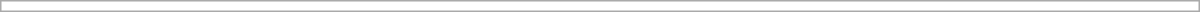<table class="collapsible uncollapsed" style="border:1px #aaa solid; width:50em; margin:0.2em auto">
<tr>
<td></td>
</tr>
</table>
